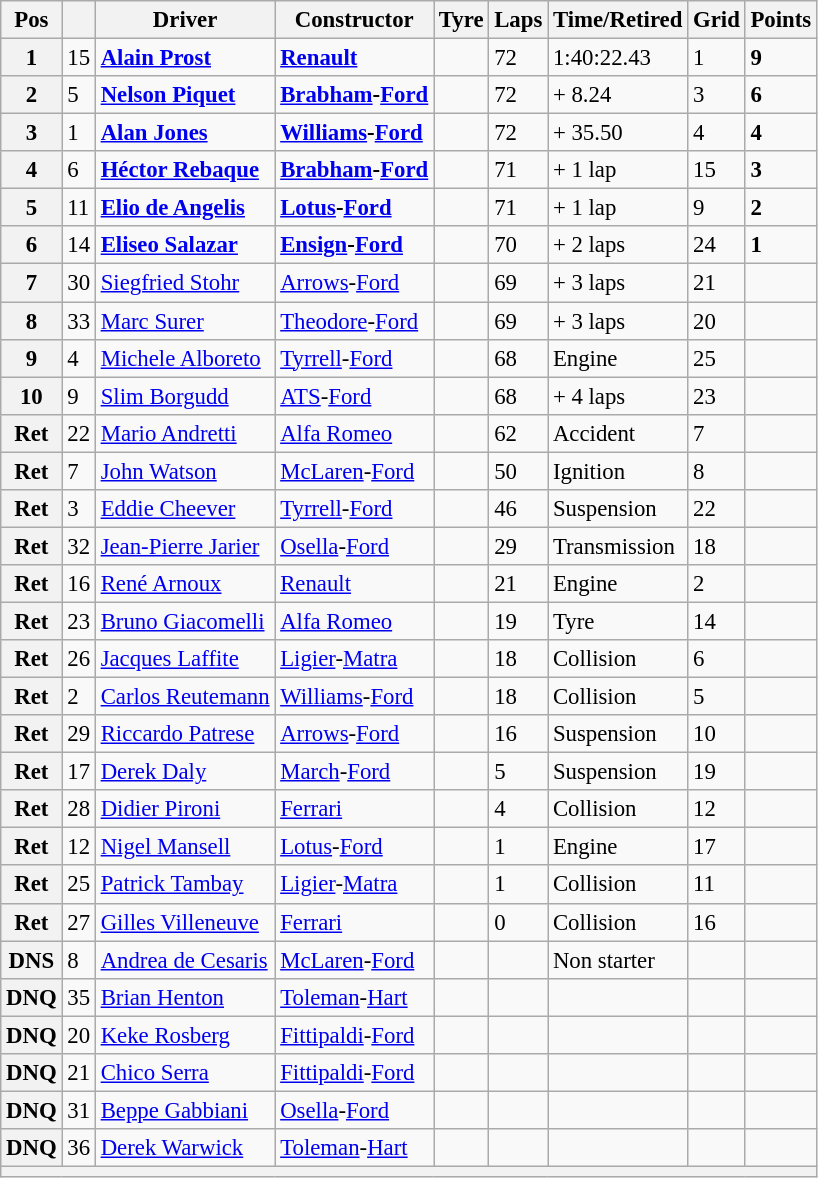<table class="wikitable" style="font-size: 95%;">
<tr>
<th>Pos</th>
<th></th>
<th>Driver</th>
<th>Constructor</th>
<th>Tyre</th>
<th>Laps</th>
<th>Time/Retired</th>
<th>Grid</th>
<th>Points</th>
</tr>
<tr>
<th>1</th>
<td>15</td>
<td> <strong><a href='#'>Alain Prost</a></strong></td>
<td><strong><a href='#'>Renault</a></strong></td>
<td></td>
<td>72</td>
<td>1:40:22.43</td>
<td>1</td>
<td><strong>9</strong></td>
</tr>
<tr>
<th>2</th>
<td>5</td>
<td> <strong><a href='#'>Nelson Piquet</a></strong></td>
<td><strong><a href='#'>Brabham</a>-<a href='#'>Ford</a></strong></td>
<td></td>
<td>72</td>
<td>+ 8.24</td>
<td>3</td>
<td><strong>6</strong></td>
</tr>
<tr>
<th>3</th>
<td>1</td>
<td> <strong><a href='#'>Alan Jones</a></strong></td>
<td><strong><a href='#'>Williams</a>-<a href='#'>Ford</a></strong></td>
<td></td>
<td>72</td>
<td>+ 35.50</td>
<td>4</td>
<td><strong>4</strong></td>
</tr>
<tr>
<th>4</th>
<td>6</td>
<td> <strong><a href='#'>Héctor Rebaque</a></strong></td>
<td><strong><a href='#'>Brabham</a>-<a href='#'>Ford</a></strong></td>
<td></td>
<td>71</td>
<td>+ 1 lap</td>
<td>15</td>
<td><strong>3</strong></td>
</tr>
<tr>
<th>5</th>
<td>11</td>
<td> <strong><a href='#'>Elio de Angelis</a></strong></td>
<td><strong><a href='#'>Lotus</a>-<a href='#'>Ford</a></strong></td>
<td></td>
<td>71</td>
<td>+ 1 lap</td>
<td>9</td>
<td><strong>2</strong></td>
</tr>
<tr>
<th>6</th>
<td>14</td>
<td> <strong><a href='#'>Eliseo Salazar</a></strong></td>
<td><strong><a href='#'>Ensign</a>-<a href='#'>Ford</a></strong></td>
<td></td>
<td>70</td>
<td>+ 2 laps</td>
<td>24</td>
<td><strong>1</strong></td>
</tr>
<tr>
<th>7</th>
<td>30</td>
<td> <a href='#'>Siegfried Stohr</a></td>
<td><a href='#'>Arrows</a>-<a href='#'>Ford</a></td>
<td></td>
<td>69</td>
<td>+ 3 laps</td>
<td>21</td>
<td> </td>
</tr>
<tr>
<th>8</th>
<td>33</td>
<td> <a href='#'>Marc Surer</a></td>
<td><a href='#'>Theodore</a>-<a href='#'>Ford</a></td>
<td></td>
<td>69</td>
<td>+ 3 laps</td>
<td>20</td>
<td> </td>
</tr>
<tr>
<th>9</th>
<td>4</td>
<td> <a href='#'>Michele Alboreto</a></td>
<td><a href='#'>Tyrrell</a>-<a href='#'>Ford</a></td>
<td></td>
<td>68</td>
<td>Engine</td>
<td>25</td>
<td> </td>
</tr>
<tr>
<th>10</th>
<td>9</td>
<td> <a href='#'>Slim Borgudd</a></td>
<td><a href='#'>ATS</a>-<a href='#'>Ford</a></td>
<td></td>
<td>68</td>
<td>+ 4 laps</td>
<td>23</td>
<td> </td>
</tr>
<tr>
<th>Ret</th>
<td>22</td>
<td> <a href='#'>Mario Andretti</a></td>
<td><a href='#'>Alfa Romeo</a></td>
<td></td>
<td>62</td>
<td>Accident</td>
<td>7</td>
<td> </td>
</tr>
<tr>
<th>Ret</th>
<td>7</td>
<td> <a href='#'>John Watson</a></td>
<td><a href='#'>McLaren</a>-<a href='#'>Ford</a></td>
<td></td>
<td>50</td>
<td>Ignition</td>
<td>8</td>
<td> </td>
</tr>
<tr>
<th>Ret</th>
<td>3</td>
<td> <a href='#'>Eddie Cheever</a></td>
<td><a href='#'>Tyrrell</a>-<a href='#'>Ford</a></td>
<td></td>
<td>46</td>
<td>Suspension</td>
<td>22</td>
<td> </td>
</tr>
<tr>
<th>Ret</th>
<td>32</td>
<td> <a href='#'>Jean-Pierre Jarier</a></td>
<td><a href='#'>Osella</a>-<a href='#'>Ford</a></td>
<td></td>
<td>29</td>
<td>Transmission</td>
<td>18</td>
<td> </td>
</tr>
<tr>
<th>Ret</th>
<td>16</td>
<td> <a href='#'>René Arnoux</a></td>
<td><a href='#'>Renault</a></td>
<td></td>
<td>21</td>
<td>Engine</td>
<td>2</td>
<td> </td>
</tr>
<tr>
<th>Ret</th>
<td>23</td>
<td> <a href='#'>Bruno Giacomelli</a></td>
<td><a href='#'>Alfa Romeo</a></td>
<td></td>
<td>19</td>
<td>Tyre</td>
<td>14</td>
<td> </td>
</tr>
<tr>
<th>Ret</th>
<td>26</td>
<td> <a href='#'>Jacques Laffite</a></td>
<td><a href='#'>Ligier</a>-<a href='#'>Matra</a></td>
<td></td>
<td>18</td>
<td>Collision</td>
<td>6</td>
<td> </td>
</tr>
<tr>
<th>Ret</th>
<td>2</td>
<td> <a href='#'>Carlos Reutemann</a></td>
<td><a href='#'>Williams</a>-<a href='#'>Ford</a></td>
<td></td>
<td>18</td>
<td>Collision</td>
<td>5</td>
<td> </td>
</tr>
<tr>
<th>Ret</th>
<td>29</td>
<td> <a href='#'>Riccardo Patrese</a></td>
<td><a href='#'>Arrows</a>-<a href='#'>Ford</a></td>
<td></td>
<td>16</td>
<td>Suspension</td>
<td>10</td>
<td> </td>
</tr>
<tr>
<th>Ret</th>
<td>17</td>
<td> <a href='#'>Derek Daly</a></td>
<td><a href='#'>March</a>-<a href='#'>Ford</a></td>
<td></td>
<td>5</td>
<td>Suspension</td>
<td>19</td>
<td> </td>
</tr>
<tr>
<th>Ret</th>
<td>28</td>
<td> <a href='#'>Didier Pironi</a></td>
<td><a href='#'>Ferrari</a></td>
<td></td>
<td>4</td>
<td>Collision</td>
<td>12</td>
<td> </td>
</tr>
<tr>
<th>Ret</th>
<td>12</td>
<td> <a href='#'>Nigel Mansell</a></td>
<td><a href='#'>Lotus</a>-<a href='#'>Ford</a></td>
<td></td>
<td>1</td>
<td>Engine</td>
<td>17</td>
<td> </td>
</tr>
<tr>
<th>Ret</th>
<td>25</td>
<td> <a href='#'>Patrick Tambay</a></td>
<td><a href='#'>Ligier</a>-<a href='#'>Matra</a></td>
<td></td>
<td>1</td>
<td>Collision</td>
<td>11</td>
<td> </td>
</tr>
<tr>
<th>Ret</th>
<td>27</td>
<td> <a href='#'>Gilles Villeneuve</a></td>
<td><a href='#'>Ferrari</a></td>
<td></td>
<td>0</td>
<td>Collision</td>
<td>16</td>
<td> </td>
</tr>
<tr>
<th>DNS</th>
<td>8</td>
<td> <a href='#'>Andrea de Cesaris</a></td>
<td><a href='#'>McLaren</a>-<a href='#'>Ford</a></td>
<td></td>
<td> </td>
<td>Non starter</td>
<td></td>
<td> </td>
</tr>
<tr>
<th>DNQ</th>
<td>35</td>
<td> <a href='#'>Brian Henton</a></td>
<td><a href='#'>Toleman</a>-<a href='#'>Hart</a></td>
<td></td>
<td> </td>
<td></td>
<td></td>
<td> </td>
</tr>
<tr>
<th>DNQ</th>
<td>20</td>
<td> <a href='#'>Keke Rosberg</a></td>
<td><a href='#'>Fittipaldi</a>-<a href='#'>Ford</a></td>
<td></td>
<td> </td>
<td></td>
<td></td>
<td> </td>
</tr>
<tr>
<th>DNQ</th>
<td>21</td>
<td> <a href='#'>Chico Serra</a></td>
<td><a href='#'>Fittipaldi</a>-<a href='#'>Ford</a></td>
<td></td>
<td> </td>
<td></td>
<td></td>
<td> </td>
</tr>
<tr>
<th>DNQ</th>
<td>31</td>
<td> <a href='#'>Beppe Gabbiani</a></td>
<td><a href='#'>Osella</a>-<a href='#'>Ford</a></td>
<td></td>
<td> </td>
<td></td>
<td></td>
<td> </td>
</tr>
<tr>
<th>DNQ</th>
<td>36</td>
<td> <a href='#'>Derek Warwick</a></td>
<td><a href='#'>Toleman</a>-<a href='#'>Hart</a></td>
<td></td>
<td> </td>
<td></td>
<td></td>
<td> </td>
</tr>
<tr>
<th colspan="9"></th>
</tr>
</table>
